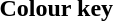<table class="toccolours">
<tr>
<th>Colour key<br></th>
</tr>
<tr>
<td><br>

</td>
</tr>
</table>
